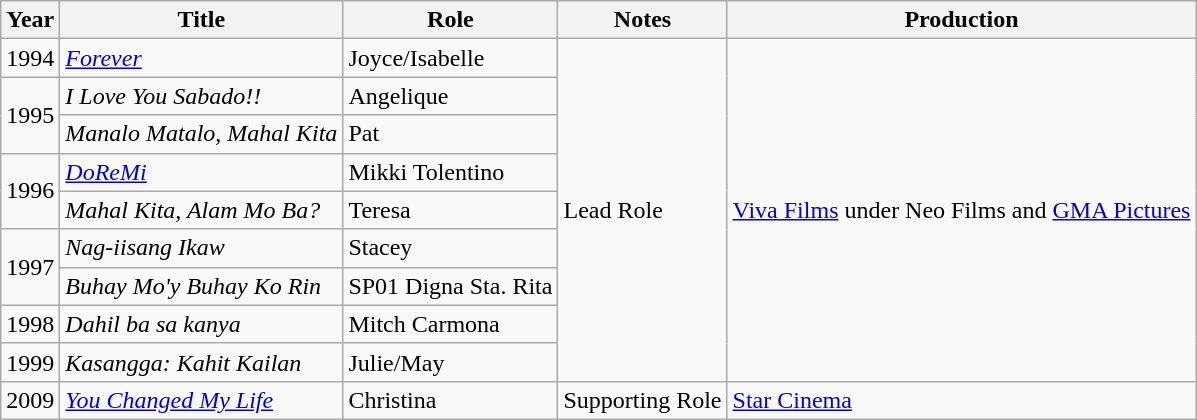<table class="wikitable">
<tr>
<th>Year</th>
<th>Title</th>
<th>Role</th>
<th>Notes</th>
<th>Production</th>
</tr>
<tr>
<td>1994</td>
<td><em><a href='#'>Forever</a></em></td>
<td>Joyce/Isabelle</td>
<td rowspan=9>Lead Role</td>
<td rowspan=9><a href='#'>Viva Films</a> under Neo Films and <a href='#'>GMA Pictures</a></td>
</tr>
<tr>
<td rowspan=2>1995</td>
<td><em>I Love You Sabado!!</em></td>
<td>Angelique</td>
</tr>
<tr>
<td><em>Manalo Matalo, Mahal Kita</em></td>
<td>Pat</td>
</tr>
<tr>
<td rowspan=2>1996</td>
<td><em><a href='#'>DoReMi</a></em></td>
<td>Mikki Tolentino</td>
</tr>
<tr>
<td><em>Mahal Kita, Alam Mo Ba?</em></td>
<td>Teresa</td>
</tr>
<tr>
<td rowspan=2>1997</td>
<td><em>Nag-iisang Ikaw</em></td>
<td>Stacey</td>
</tr>
<tr>
<td><em>Buhay Mo'y Buhay Ko Rin</em></td>
<td>SP01 Digna Sta. Rita</td>
</tr>
<tr>
<td>1998</td>
<td><em>Dahil ba sa kanya</em></td>
<td>Mitch Carmona</td>
</tr>
<tr>
<td>1999</td>
<td><em>Kasangga: Kahit Kailan</em></td>
<td>Julie/May</td>
</tr>
<tr>
<td>2009</td>
<td><em><a href='#'>You Changed My Life</a></em></td>
<td>Christina</td>
<td>Supporting Role</td>
<td><a href='#'>Star Cinema</a></td>
</tr>
</table>
